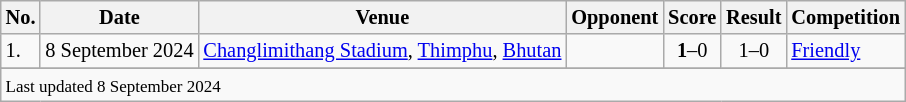<table class="wikitable" style="font-size:85%;">
<tr>
<th>No.</th>
<th>Date</th>
<th>Venue</th>
<th>Opponent</th>
<th>Score</th>
<th>Result</th>
<th>Competition</th>
</tr>
<tr>
<td>1.</td>
<td>8 September 2024</td>
<td><a href='#'>Changlimithang Stadium</a>, <a href='#'>Thimphu</a>, <a href='#'>Bhutan</a></td>
<td></td>
<td align=center><strong>1</strong>–0</td>
<td align=center>1–0</td>
<td><a href='#'>Friendly</a></td>
</tr>
<tr>
</tr>
<tr>
<td colspan="7"><small>Last updated 8 September 2024</small></td>
</tr>
</table>
